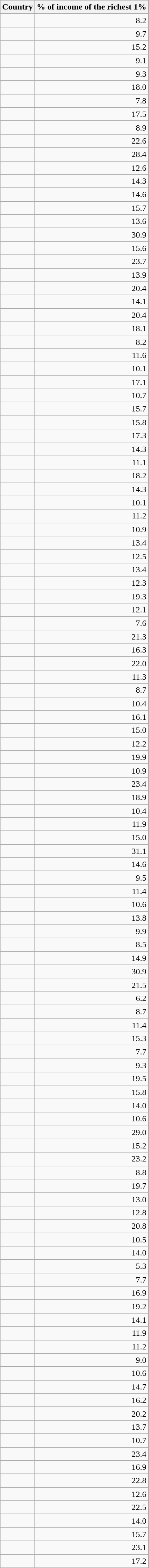<table class="wikitable sortable static-row-numbers" style="text-align:right;">
<tr class="static-row-header" style="text-align:center;vertical-align:bottom;">
<th>Country</th>
<th>% of income of the richest 1%</th>
</tr>
<tr>
<td></td>
<td>8.2</td>
</tr>
<tr>
<td></td>
<td>9.7</td>
</tr>
<tr>
<td></td>
<td>15.2</td>
</tr>
<tr>
<td></td>
<td>9.1</td>
</tr>
<tr>
<td></td>
<td>9.3</td>
</tr>
<tr>
<td></td>
<td>18.0</td>
</tr>
<tr>
<td></td>
<td>7.8</td>
</tr>
<tr>
<td></td>
<td>17.5</td>
</tr>
<tr>
<td></td>
<td>8.9</td>
</tr>
<tr>
<td></td>
<td>22.6</td>
</tr>
<tr>
<td></td>
<td>28.4</td>
</tr>
<tr>
<td></td>
<td>12.6</td>
</tr>
<tr>
<td></td>
<td>14.3</td>
</tr>
<tr>
<td></td>
<td>14.6</td>
</tr>
<tr>
<td></td>
<td>15.7</td>
</tr>
<tr>
<td></td>
<td>13.6</td>
</tr>
<tr>
<td></td>
<td>30.9</td>
</tr>
<tr>
<td></td>
<td>15.6</td>
</tr>
<tr>
<td></td>
<td>23.7</td>
</tr>
<tr>
<td></td>
<td>13.9</td>
</tr>
<tr>
<td></td>
<td>20.4</td>
</tr>
<tr>
<td></td>
<td>14.1</td>
</tr>
<tr>
<td></td>
<td>20.4</td>
</tr>
<tr>
<td></td>
<td>18.1</td>
</tr>
<tr>
<td></td>
<td>8.2</td>
</tr>
<tr>
<td></td>
<td>11.6</td>
</tr>
<tr>
<td></td>
<td>10.1</td>
</tr>
<tr>
<td></td>
<td>17.1</td>
</tr>
<tr>
<td></td>
<td>10.7</td>
</tr>
<tr>
<td></td>
<td>15.7</td>
</tr>
<tr>
<td></td>
<td>15.8</td>
</tr>
<tr>
<td></td>
<td>17.3</td>
</tr>
<tr>
<td></td>
<td>14.3</td>
</tr>
<tr>
<td></td>
<td>11.1</td>
</tr>
<tr>
<td></td>
<td>18.2</td>
</tr>
<tr>
<td></td>
<td>14.3</td>
</tr>
<tr>
<td></td>
<td>10.1</td>
</tr>
<tr>
<td></td>
<td>11.2</td>
</tr>
<tr>
<td></td>
<td>10.9</td>
</tr>
<tr>
<td></td>
<td>13.4</td>
</tr>
<tr>
<td></td>
<td>12.5</td>
</tr>
<tr>
<td></td>
<td>13.4</td>
</tr>
<tr>
<td></td>
<td>12.3</td>
</tr>
<tr>
<td></td>
<td>19.3</td>
</tr>
<tr>
<td></td>
<td>12.1</td>
</tr>
<tr>
<td></td>
<td>7.6</td>
</tr>
<tr>
<td></td>
<td>21.3</td>
</tr>
<tr>
<td></td>
<td>16.3</td>
</tr>
<tr>
<td></td>
<td>22.0</td>
</tr>
<tr>
<td></td>
<td>11.3</td>
</tr>
<tr>
<td></td>
<td>8.7</td>
</tr>
<tr>
<td></td>
<td>10.4</td>
</tr>
<tr>
<td></td>
<td>16.1</td>
</tr>
<tr>
<td></td>
<td>15.0</td>
</tr>
<tr>
<td></td>
<td>12.2</td>
</tr>
<tr>
<td></td>
<td>19.9</td>
</tr>
<tr>
<td></td>
<td>10.9</td>
</tr>
<tr>
<td></td>
<td>23.4</td>
</tr>
<tr>
<td></td>
<td>18.9</td>
</tr>
<tr>
<td></td>
<td>10.4</td>
</tr>
<tr>
<td></td>
<td>11.9</td>
</tr>
<tr>
<td></td>
<td>15.0</td>
</tr>
<tr>
<td></td>
<td>31.1</td>
</tr>
<tr>
<td></td>
<td>14.6</td>
</tr>
<tr>
<td></td>
<td>9.5</td>
</tr>
<tr>
<td></td>
<td>11.4</td>
</tr>
<tr>
<td></td>
<td>10.6</td>
</tr>
<tr>
<td></td>
<td>13.8</td>
</tr>
<tr>
<td></td>
<td>9.9</td>
</tr>
<tr>
<td></td>
<td>8.5</td>
</tr>
<tr>
<td></td>
<td>14.9</td>
</tr>
<tr>
<td></td>
<td>30.9</td>
</tr>
<tr>
<td></td>
<td>21.5</td>
</tr>
<tr>
<td></td>
<td>6.2</td>
</tr>
<tr>
<td></td>
<td>8.7</td>
</tr>
<tr>
<td></td>
<td>11.4</td>
</tr>
<tr>
<td></td>
<td>15.3</td>
</tr>
<tr>
<td></td>
<td>7.7</td>
</tr>
<tr>
<td></td>
<td>9.3</td>
</tr>
<tr>
<td></td>
<td>19.5</td>
</tr>
<tr>
<td></td>
<td>15.8</td>
</tr>
<tr>
<td></td>
<td>14.0</td>
</tr>
<tr>
<td></td>
<td>10.6</td>
</tr>
<tr>
<td></td>
<td>29.0</td>
</tr>
<tr>
<td></td>
<td>15.2</td>
</tr>
<tr>
<td></td>
<td>23.2</td>
</tr>
<tr>
<td></td>
<td>8.8</td>
</tr>
<tr>
<td></td>
<td>19.7</td>
</tr>
<tr>
<td></td>
<td>13.0</td>
</tr>
<tr>
<td></td>
<td>12.8</td>
</tr>
<tr>
<td></td>
<td>20.8</td>
</tr>
<tr>
<td></td>
<td>10.5</td>
</tr>
<tr>
<td></td>
<td>14.0</td>
</tr>
<tr>
<td></td>
<td>5.3</td>
</tr>
<tr>
<td></td>
<td>7.7</td>
</tr>
<tr>
<td></td>
<td>16.9</td>
</tr>
<tr>
<td></td>
<td>19.2</td>
</tr>
<tr>
<td></td>
<td>14.1</td>
</tr>
<tr>
<td></td>
<td>11.9</td>
</tr>
<tr>
<td></td>
<td>11.2</td>
</tr>
<tr>
<td></td>
<td>9.0</td>
</tr>
<tr>
<td></td>
<td>10.6</td>
</tr>
<tr>
<td></td>
<td>14.7</td>
</tr>
<tr>
<td></td>
<td>16.2</td>
</tr>
<tr>
<td></td>
<td>20.2</td>
</tr>
<tr>
<td></td>
<td>13.7</td>
</tr>
<tr>
<td></td>
<td>10.7</td>
</tr>
<tr>
<td></td>
<td>23.4</td>
</tr>
<tr>
<td></td>
<td>16.9</td>
</tr>
<tr>
<td></td>
<td>22.8</td>
</tr>
<tr>
<td></td>
<td>12.6</td>
</tr>
<tr>
<td></td>
<td>22.5</td>
</tr>
<tr>
<td></td>
<td>14.0</td>
</tr>
<tr>
<td></td>
<td>15.7</td>
</tr>
<tr>
<td></td>
<td>23.1</td>
</tr>
<tr>
<td></td>
<td>17.2</td>
</tr>
</table>
